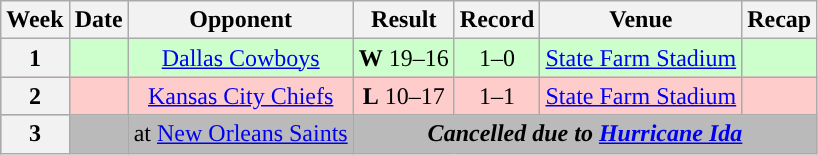<table class="wikitable" style="text-align:center">
<tr>
<th>Week</th>
<th>Date</th>
<th>Opponent</th>
<th>Result</th>
<th>Record</th>
<th>Venue</th>
<th>Recap</th>
</tr>
<tr style="background:#cfc">
<th>1</th>
<td></td>
<td><a href='#'>Dallas Cowboys</a></td>
<td><strong>W</strong> 19–16</td>
<td>1–0</td>
<td><a href='#'>State Farm Stadium</a></td>
<td></td>
</tr>
<tr style="background:#fcc">
<th>2</th>
<td></td>
<td><a href='#'>Kansas City Chiefs</a></td>
<td><strong>L</strong> 10–17</td>
<td>1–1</td>
<td><a href='#'>State Farm Stadium</a></td>
<td></td>
</tr>
<tr style="background:#bababa">
<th>3</th>
<td></td>
<td>at <a href='#'>New Orleans Saints</a></td>
<td colspan="4"><strong><em>Cancelled due to <a href='#'>Hurricane Ida</a></em></strong></td>
</tr>
</table>
